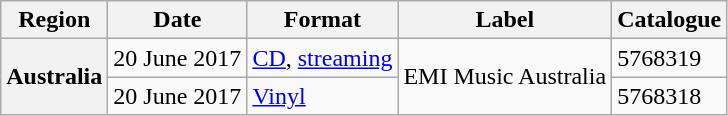<table class="wikitable plainrowheaders">
<tr>
<th scope="col">Region</th>
<th scope="col">Date</th>
<th scope="col">Format</th>
<th scope="col">Label</th>
<th scope="col">Catalogue</th>
</tr>
<tr>
<th scope="row" rowspan="2">Australia</th>
<td>20 June 2017 </td>
<td><a href='#'>CD</a>, <a href='#'>streaming</a></td>
<td rowspan="2">EMI Music Australia</td>
<td>5768319</td>
</tr>
<tr>
<td>20 June 2017</td>
<td><a href='#'>Vinyl</a></td>
<td>5768318</td>
</tr>
</table>
